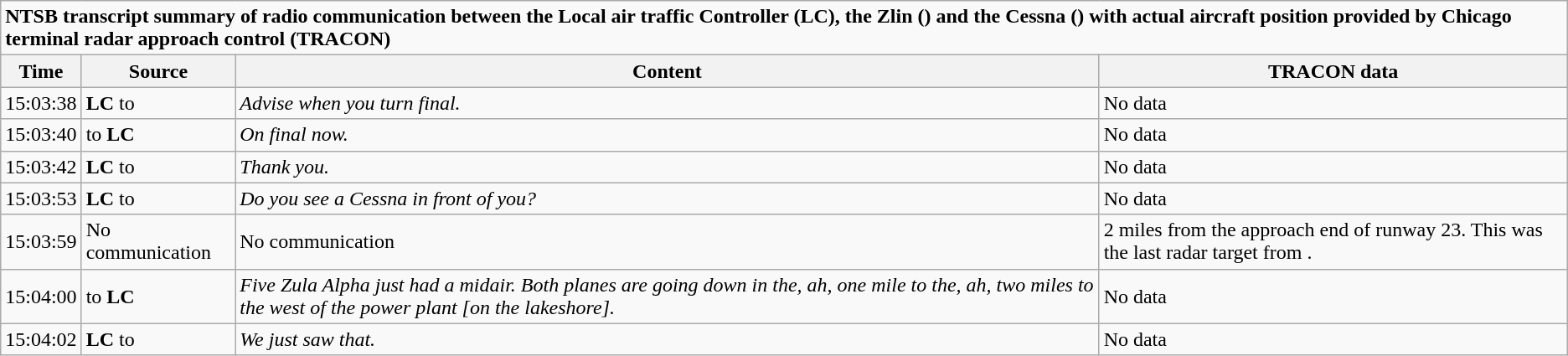<table class="wikitable">
<tr>
<td colspan="4"><strong>NTSB transcript summary of radio communication between the Local air traffic Controller (LC), the Zlin () and the Cessna () with actual aircraft position provided by Chicago terminal radar approach control (TRACON)</strong></td>
</tr>
<tr>
<th>Time</th>
<th>Source</th>
<th>Content</th>
<th>TRACON data</th>
</tr>
<tr>
<td>15:03:38</td>
<td><strong>LC</strong> to </td>
<td><em>Advise when you turn final.</em></td>
<td>No data</td>
</tr>
<tr>
<td>15:03:40</td>
<td> to <strong>LC</strong></td>
<td><em>On final now.</em></td>
<td>No data</td>
</tr>
<tr>
<td>15:03:42</td>
<td><strong>LC</strong> to </td>
<td><em>Thank you.</em></td>
<td>No data</td>
</tr>
<tr>
<td>15:03:53</td>
<td><strong>LC</strong> to </td>
<td><em>Do you see a Cessna in front of you?</em></td>
<td>No data</td>
</tr>
<tr>
<td>15:03:59</td>
<td>No communication</td>
<td>No communication</td>
<td> 2 miles from the approach end of runway 23. This was the last radar target from .</td>
</tr>
<tr>
<td>15:04:00</td>
<td> to <strong>LC</strong></td>
<td><em>Five Zula Alpha just had a midair. Both planes are going down in the, ah, one mile to the, ah, two miles to the west of the power plant [on the lakeshore].</em></td>
<td>No data</td>
</tr>
<tr>
<td>15:04:02</td>
<td><strong>LC</strong> to </td>
<td><em>We just saw that.</em></td>
<td>No data</td>
</tr>
</table>
